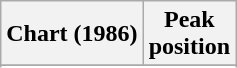<table class="wikitable sortable plainrowheaders">
<tr>
<th>Chart (1986)</th>
<th>Peak<br>position</th>
</tr>
<tr>
</tr>
<tr>
</tr>
<tr>
</tr>
<tr>
</tr>
<tr>
</tr>
</table>
